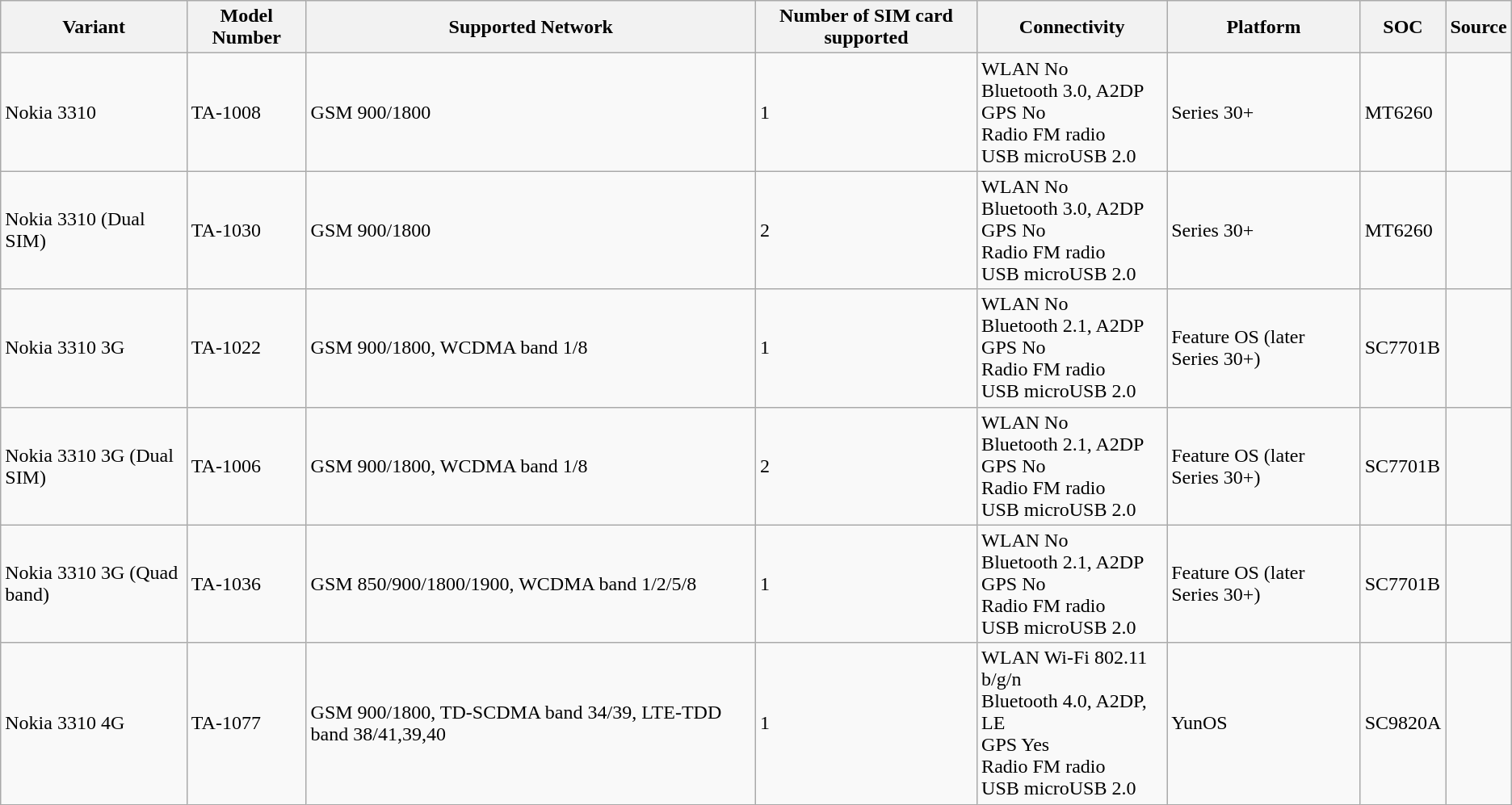<table class="wikitable">
<tr>
<th>Variant</th>
<th>Model Number</th>
<th>Supported Network</th>
<th>Number of SIM card supported</th>
<th>Connectivity</th>
<th>Platform</th>
<th>SOC</th>
<th>Source</th>
</tr>
<tr>
<td>Nokia 3310</td>
<td>TA-1008</td>
<td>GSM 900/1800</td>
<td>1</td>
<td>WLAN	No<br>Bluetooth	3.0, A2DP<br>GPS	No<br>Radio	FM radio<br>USB	microUSB 2.0</td>
<td>Series 30+</td>
<td>MT6260</td>
<td><br></td>
</tr>
<tr>
<td>Nokia 3310 (Dual SIM)</td>
<td>TA-1030</td>
<td>GSM 900/1800</td>
<td>2</td>
<td>WLAN	No<br>Bluetooth	3.0, A2DP<br>GPS	No<br>Radio	FM radio<br>USB	microUSB 2.0</td>
<td>Series 30+</td>
<td>MT6260</td>
<td><br></td>
</tr>
<tr>
<td>Nokia 3310 3G</td>
<td>TA-1022</td>
<td>GSM 900/1800, WCDMA band 1/8</td>
<td>1</td>
<td>WLAN	No<br>Bluetooth	2.1, A2DP<br>GPS	No<br>Radio	FM radio<br>USB	microUSB 2.0</td>
<td>Feature OS (later Series 30+)</td>
<td>SC7701B</td>
<td> <br></td>
</tr>
<tr>
<td>Nokia 3310 3G (Dual SIM)</td>
<td>TA-1006</td>
<td>GSM 900/1800, WCDMA band 1/8</td>
<td>2</td>
<td>WLAN	No<br>Bluetooth	2.1, A2DP<br>GPS	No<br>Radio	FM radio<br>USB	microUSB 2.0</td>
<td>Feature OS (later Series 30+)</td>
<td>SC7701B</td>
<td> <br></td>
</tr>
<tr>
<td>Nokia 3310 3G (Quad band)</td>
<td>TA-1036</td>
<td>GSM 850/900/1800/1900, WCDMA band 1/2/5/8</td>
<td>1</td>
<td>WLAN	No<br>Bluetooth	2.1, A2DP<br>GPS	No<br>Radio	FM radio<br>USB	microUSB 2.0</td>
<td>Feature OS (later Series 30+)</td>
<td>SC7701B</td>
<td> <br></td>
</tr>
<tr>
<td>Nokia 3310 4G</td>
<td>TA-1077</td>
<td>GSM 900/1800, TD-SCDMA band 34/39, LTE-TDD band 38/41,39,40</td>
<td>1</td>
<td>WLAN	Wi-Fi 802.11 b/g/n<br>Bluetooth	4.0, A2DP, LE<br>GPS	Yes<br>Radio	FM radio<br>USB	microUSB 2.0</td>
<td>YunOS</td>
<td>SC9820A</td>
<td><br></td>
</tr>
</table>
